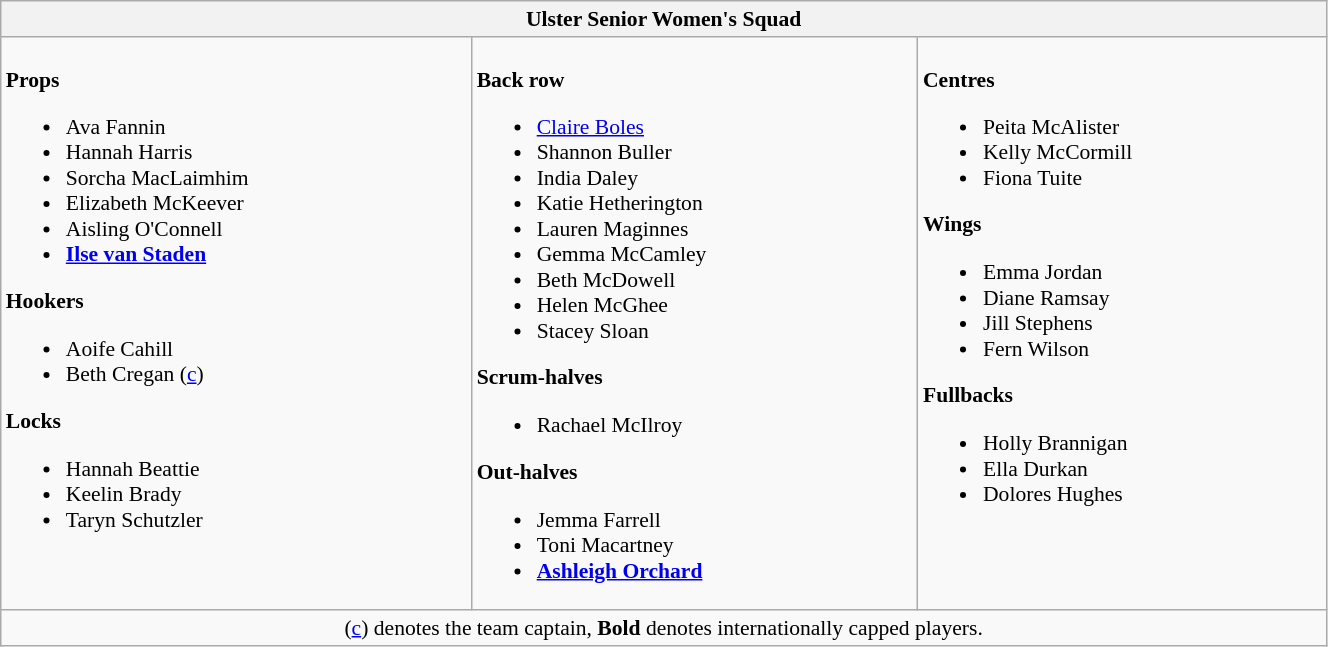<table class="wikitable" style="text-align:left; font-size:90%; width:70%">
<tr>
<th colspan="100%">Ulster Senior Women's Squad</th>
</tr>
<tr valign="top">
<td><br><strong>Props</strong><ul><li> Ava Fannin</li><li> Hannah Harris</li><li> Sorcha MacLaimhim</li><li> Elizabeth McKeever</li><li> Aisling O'Connell</li><li> <strong><a href='#'>Ilse van Staden</a></strong></li></ul><strong>Hookers</strong><ul><li> Aoife Cahill</li><li> Beth Cregan (<a href='#'>c</a>)</li></ul><strong>Locks</strong><ul><li> Hannah Beattie</li><li> Keelin Brady</li><li> Taryn Schutzler</li></ul></td>
<td><br><strong>Back row</strong><ul><li> <a href='#'>Claire Boles</a></li><li> Shannon Buller</li><li> India Daley</li><li> Katie Hetherington</li><li> Lauren Maginnes</li><li> Gemma McCamley</li><li> Beth McDowell</li><li> Helen McGhee</li><li> Stacey Sloan</li></ul><strong>Scrum-halves</strong><ul><li> Rachael McIlroy</li></ul><strong>Out-halves</strong><ul><li> Jemma Farrell</li><li> Toni Macartney</li><li> <strong><a href='#'>Ashleigh Orchard</a></strong></li></ul></td>
<td><br><strong>Centres</strong><ul><li> Peita McAlister</li><li> Kelly McCormill</li><li> Fiona Tuite</li></ul><strong>Wings</strong><ul><li> Emma Jordan</li><li> Diane Ramsay</li><li> Jill Stephens</li><li> Fern Wilson</li></ul><strong>Fullbacks</strong><ul><li> Holly Brannigan</li><li> Ella Durkan</li><li> Dolores Hughes</li></ul></td>
</tr>
<tr>
<td colspan="100%" style="text-align:center;">(<a href='#'>c</a>) denotes the team captain, <strong>Bold</strong> denotes internationally capped players.<br></td>
</tr>
</table>
